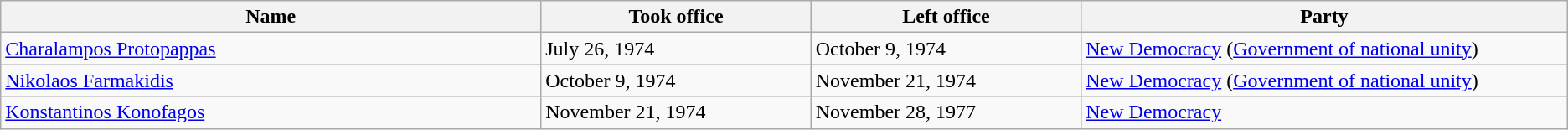<table class="wikitable">
<tr>
<th width="20%">Name</th>
<th width="10%">Took office</th>
<th width="10%">Left office</th>
<th width="18%">Party</th>
</tr>
<tr>
<td><a href='#'>Charalampos Protopappas</a></td>
<td>July 26, 1974</td>
<td>October 9, 1974</td>
<td><a href='#'>New Democracy</a> (<a href='#'>Government of national unity</a>)</td>
</tr>
<tr>
<td><a href='#'>Nikolaos Farmakidis</a></td>
<td>October 9, 1974</td>
<td>November 21, 1974</td>
<td><a href='#'>New Democracy</a> (<a href='#'>Government of national unity</a>)</td>
</tr>
<tr>
<td><a href='#'>Konstantinos Konofagos</a></td>
<td>November 21, 1974</td>
<td>November 28, 1977</td>
<td><a href='#'>New Democracy</a></td>
</tr>
</table>
